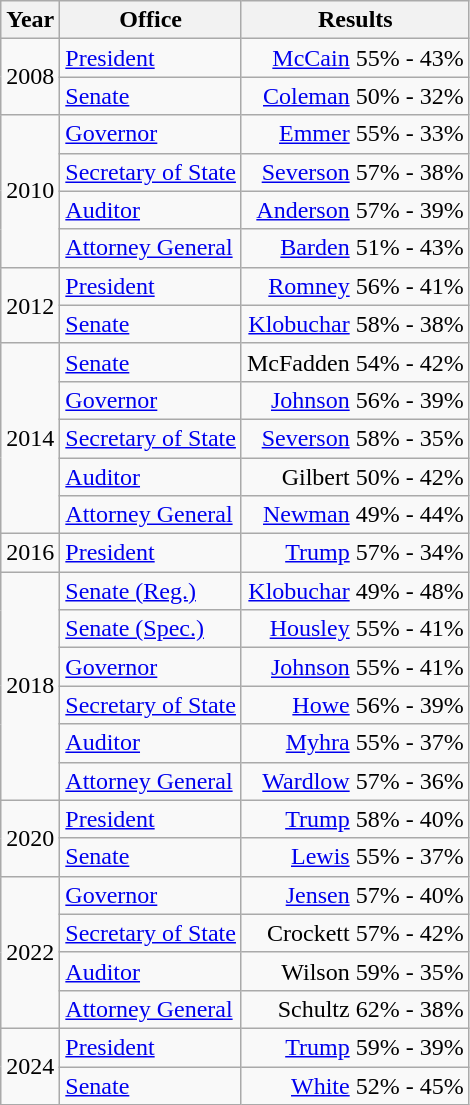<table class=wikitable>
<tr>
<th>Year</th>
<th>Office</th>
<th>Results</th>
</tr>
<tr>
<td rowspan=2>2008</td>
<td><a href='#'>President</a></td>
<td align="right" ><a href='#'>McCain</a> 55% - 43%</td>
</tr>
<tr>
<td><a href='#'>Senate</a></td>
<td align="right" ><a href='#'>Coleman</a> 50% - 32%</td>
</tr>
<tr>
<td rowspan=4>2010</td>
<td><a href='#'>Governor</a></td>
<td align="right" ><a href='#'>Emmer</a> 55% - 33%</td>
</tr>
<tr>
<td><a href='#'>Secretary of State</a></td>
<td align="right" ><a href='#'>Severson</a> 57% - 38%</td>
</tr>
<tr>
<td><a href='#'>Auditor</a></td>
<td align="right" ><a href='#'>Anderson</a> 57% - 39%</td>
</tr>
<tr>
<td><a href='#'>Attorney General</a></td>
<td align="right" ><a href='#'>Barden</a> 51% - 43%</td>
</tr>
<tr>
<td rowspan=2>2012</td>
<td><a href='#'>President</a></td>
<td align="right" ><a href='#'>Romney</a> 56% - 41%</td>
</tr>
<tr>
<td><a href='#'>Senate</a></td>
<td align="right" ><a href='#'>Klobuchar</a> 58% - 38%</td>
</tr>
<tr>
<td rowspan=5>2014</td>
<td><a href='#'>Senate</a></td>
<td align="right" >McFadden 54% - 42%</td>
</tr>
<tr>
<td><a href='#'>Governor</a></td>
<td align="right" ><a href='#'>Johnson</a> 56% - 39%</td>
</tr>
<tr>
<td><a href='#'>Secretary of State</a></td>
<td align="right" ><a href='#'>Severson</a> 58% - 35%</td>
</tr>
<tr>
<td><a href='#'>Auditor</a></td>
<td align="right" >Gilbert 50% - 42%</td>
</tr>
<tr>
<td><a href='#'>Attorney General</a></td>
<td align="right" ><a href='#'>Newman</a> 49% - 44%</td>
</tr>
<tr>
<td>2016</td>
<td><a href='#'>President</a></td>
<td align="right" ><a href='#'>Trump</a> 57% - 34%</td>
</tr>
<tr>
<td rowspan=6>2018</td>
<td><a href='#'>Senate (Reg.)</a></td>
<td align="right" ><a href='#'>Klobuchar</a> 49% - 48%</td>
</tr>
<tr>
<td><a href='#'>Senate (Spec.)</a></td>
<td align="right" ><a href='#'>Housley</a> 55% - 41%</td>
</tr>
<tr>
<td><a href='#'>Governor</a></td>
<td align="right" ><a href='#'>Johnson</a> 55% - 41%</td>
</tr>
<tr>
<td><a href='#'>Secretary of State</a></td>
<td align="right" ><a href='#'>Howe</a> 56% - 39%</td>
</tr>
<tr>
<td><a href='#'>Auditor</a></td>
<td align="right" ><a href='#'>Myhra</a> 55% - 37%</td>
</tr>
<tr>
<td><a href='#'>Attorney General</a></td>
<td align="right" ><a href='#'>Wardlow</a> 57% - 36%</td>
</tr>
<tr>
<td rowspan=2>2020</td>
<td><a href='#'>President</a></td>
<td align="right" ><a href='#'>Trump</a> 58% - 40%</td>
</tr>
<tr>
<td><a href='#'>Senate</a></td>
<td align="right" ><a href='#'>Lewis</a> 55% - 37%</td>
</tr>
<tr>
<td rowspan=4>2022</td>
<td><a href='#'>Governor</a></td>
<td align="right" ><a href='#'>Jensen</a> 57% - 40%</td>
</tr>
<tr>
<td><a href='#'>Secretary of State</a></td>
<td align="right" >Crockett 57% - 42%</td>
</tr>
<tr>
<td><a href='#'>Auditor</a></td>
<td align="right" >Wilson 59% - 35%</td>
</tr>
<tr>
<td><a href='#'>Attorney General</a></td>
<td align="right" >Schultz 62% - 38%</td>
</tr>
<tr>
<td rowspan=2>2024</td>
<td><a href='#'>President</a></td>
<td align="right" ><a href='#'>Trump</a> 59% - 39%</td>
</tr>
<tr>
<td><a href='#'>Senate</a></td>
<td align="right" ><a href='#'>White</a> 52% - 45%</td>
</tr>
</table>
